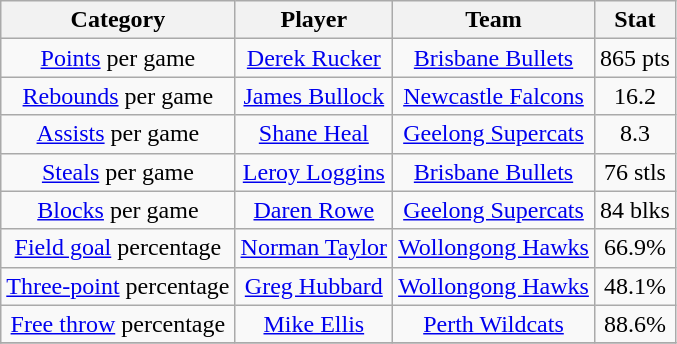<table class="wikitable" style="text-align:center">
<tr>
<th>Category</th>
<th>Player</th>
<th>Team</th>
<th>Stat</th>
</tr>
<tr>
<td><a href='#'>Points</a> per game</td>
<td><a href='#'>Derek Rucker</a></td>
<td><a href='#'>Brisbane Bullets</a></td>
<td>865 pts</td>
</tr>
<tr>
<td><a href='#'>Rebounds</a> per game</td>
<td><a href='#'>James Bullock</a></td>
<td><a href='#'>Newcastle Falcons</a></td>
<td>16.2</td>
</tr>
<tr>
<td><a href='#'>Assists</a> per game</td>
<td><a href='#'>Shane Heal</a></td>
<td><a href='#'>Geelong Supercats</a></td>
<td>8.3</td>
</tr>
<tr>
<td><a href='#'>Steals</a> per game</td>
<td><a href='#'>Leroy Loggins</a></td>
<td><a href='#'>Brisbane Bullets</a></td>
<td>76 stls</td>
</tr>
<tr>
<td><a href='#'>Blocks</a> per game</td>
<td><a href='#'>Daren Rowe</a></td>
<td><a href='#'>Geelong Supercats</a></td>
<td>84 blks</td>
</tr>
<tr>
<td><a href='#'>Field goal</a> percentage</td>
<td><a href='#'>Norman Taylor</a></td>
<td><a href='#'>Wollongong Hawks</a></td>
<td>66.9%</td>
</tr>
<tr>
<td><a href='#'>Three-point</a> percentage</td>
<td><a href='#'>Greg Hubbard</a></td>
<td><a href='#'>Wollongong Hawks</a></td>
<td>48.1%</td>
</tr>
<tr>
<td><a href='#'>Free throw</a> percentage</td>
<td><a href='#'>Mike Ellis</a></td>
<td><a href='#'>Perth Wildcats</a></td>
<td>88.6%</td>
</tr>
<tr>
</tr>
</table>
